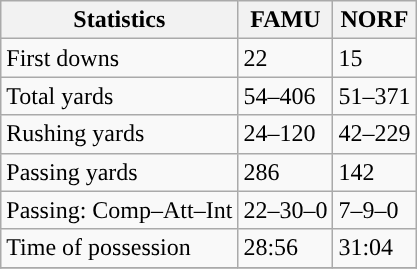<table class="wikitable" style="float: left;">
<tr>
<th>Statistics</th>
<th>FAMU</th>
<th>NORF</th>
</tr>
<tr>
<td>First downs</td>
<td>22</td>
<td>15</td>
</tr>
<tr>
<td>Total yards</td>
<td>54–406</td>
<td>51–371</td>
</tr>
<tr>
<td>Rushing yards</td>
<td>24–120</td>
<td>42–229</td>
</tr>
<tr>
<td>Passing yards</td>
<td>286</td>
<td>142</td>
</tr>
<tr>
<td>Passing: Comp–Att–Int</td>
<td>22–30–0</td>
<td>7–9–0</td>
</tr>
<tr>
<td>Time of possession</td>
<td>28:56</td>
<td>31:04</td>
</tr>
<tr>
</tr>
</table>
